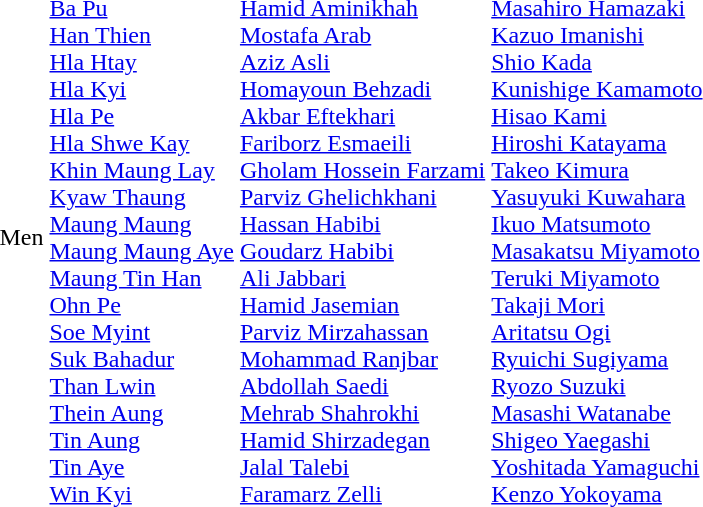<table>
<tr>
<td>Men<br></td>
<td><br><a href='#'>Ba Pu</a><br><a href='#'>Han Thien</a><br><a href='#'>Hla Htay</a><br><a href='#'>Hla Kyi</a><br><a href='#'>Hla Pe</a><br><a href='#'>Hla Shwe Kay</a><br><a href='#'>Khin Maung Lay</a><br><a href='#'>Kyaw Thaung</a><br><a href='#'>Maung Maung</a><br><a href='#'>Maung Maung Aye</a><br><a href='#'>Maung Tin Han</a><br><a href='#'>Ohn Pe</a><br><a href='#'>Soe Myint</a><br><a href='#'>Suk Bahadur</a><br><a href='#'>Than Lwin</a><br><a href='#'>Thein Aung</a><br><a href='#'>Tin Aung</a><br><a href='#'>Tin Aye</a><br><a href='#'>Win Kyi</a></td>
<td><br><a href='#'>Hamid Aminikhah</a><br><a href='#'>Mostafa Arab</a><br><a href='#'>Aziz Asli</a><br><a href='#'>Homayoun Behzadi</a><br><a href='#'>Akbar Eftekhari</a><br><a href='#'>Fariborz Esmaeili</a><br><a href='#'>Gholam Hossein Farzami</a><br><a href='#'>Parviz Ghelichkhani</a><br><a href='#'>Hassan Habibi</a><br><a href='#'>Goudarz Habibi</a><br><a href='#'>Ali Jabbari</a><br><a href='#'>Hamid Jasemian</a><br><a href='#'>Parviz Mirzahassan</a><br><a href='#'>Mohammad Ranjbar</a><br><a href='#'>Abdollah Saedi</a><br><a href='#'>Mehrab Shahrokhi</a><br><a href='#'>Hamid Shirzadegan</a><br><a href='#'>Jalal Talebi</a><br><a href='#'>Faramarz Zelli</a></td>
<td><br><a href='#'>Masahiro Hamazaki</a><br><a href='#'>Kazuo Imanishi</a><br><a href='#'>Shio Kada</a><br><a href='#'>Kunishige Kamamoto</a><br><a href='#'>Hisao Kami</a><br><a href='#'>Hiroshi Katayama</a><br><a href='#'>Takeo Kimura</a><br><a href='#'>Yasuyuki Kuwahara</a><br><a href='#'>Ikuo Matsumoto</a><br><a href='#'>Masakatsu Miyamoto</a><br><a href='#'>Teruki Miyamoto</a><br><a href='#'>Takaji Mori</a><br><a href='#'>Aritatsu Ogi</a><br><a href='#'>Ryuichi Sugiyama</a><br><a href='#'>Ryozo Suzuki</a><br><a href='#'>Masashi Watanabe</a><br><a href='#'>Shigeo Yaegashi</a><br><a href='#'>Yoshitada Yamaguchi</a><br><a href='#'>Kenzo Yokoyama</a></td>
</tr>
</table>
